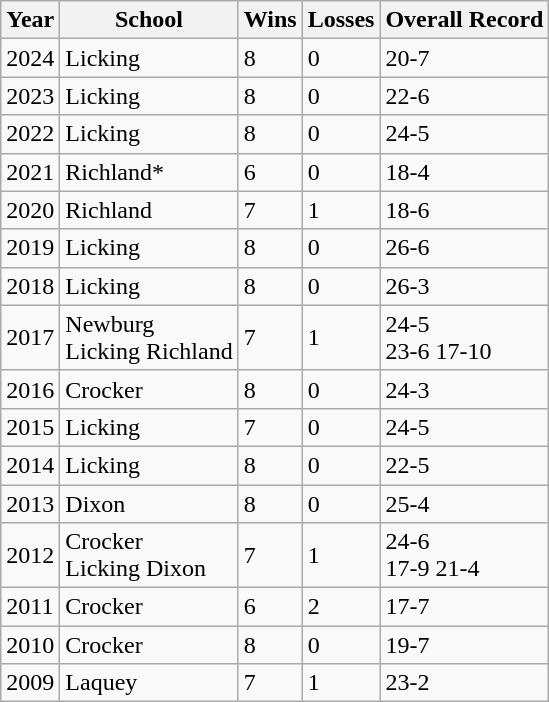<table class="wikitable">
<tr>
<th>Year</th>
<th>School</th>
<th>Wins</th>
<th>Losses</th>
<th>Overall Record</th>
</tr>
<tr>
<td>2024</td>
<td>Licking</td>
<td>8</td>
<td>0</td>
<td>20-7</td>
</tr>
<tr>
<td>2023</td>
<td>Licking</td>
<td>8</td>
<td>0</td>
<td>22-6</td>
</tr>
<tr>
<td>2022</td>
<td>Licking</td>
<td>8</td>
<td>0</td>
<td>24-5</td>
</tr>
<tr>
<td>2021</td>
<td>Richland*</td>
<td>6</td>
<td>0</td>
<td>18-4</td>
</tr>
<tr>
<td>2020</td>
<td>Richland</td>
<td>7</td>
<td>1</td>
<td>18-6</td>
</tr>
<tr>
<td>2019</td>
<td>Licking</td>
<td>8</td>
<td>0</td>
<td>26-6</td>
</tr>
<tr>
<td>2018</td>
<td>Licking</td>
<td>8</td>
<td>0</td>
<td>26-3</td>
</tr>
<tr>
<td>2017</td>
<td>Newburg<br>Licking
Richland</td>
<td>7</td>
<td>1</td>
<td>24-5<br>23-6
17-10</td>
</tr>
<tr>
<td>2016</td>
<td>Crocker</td>
<td>8</td>
<td>0</td>
<td>24-3</td>
</tr>
<tr>
<td>2015</td>
<td>Licking</td>
<td>7</td>
<td>0</td>
<td>24-5</td>
</tr>
<tr>
<td>2014</td>
<td>Licking</td>
<td>8</td>
<td>0</td>
<td>22-5</td>
</tr>
<tr>
<td>2013</td>
<td>Dixon</td>
<td>8</td>
<td>0</td>
<td>25-4</td>
</tr>
<tr>
<td>2012</td>
<td>Crocker<br>Licking
Dixon</td>
<td>7</td>
<td>1</td>
<td>24-6<br>17-9
21-4</td>
</tr>
<tr>
<td>2011</td>
<td>Crocker</td>
<td>6</td>
<td>2</td>
<td>17-7</td>
</tr>
<tr>
<td>2010</td>
<td>Crocker</td>
<td>8</td>
<td>0</td>
<td>19-7</td>
</tr>
<tr>
<td>2009</td>
<td>Laquey</td>
<td>7</td>
<td>1</td>
<td>23-2</td>
</tr>
</table>
